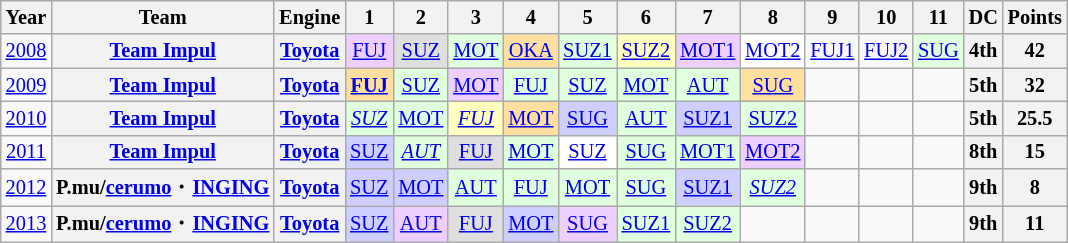<table class="wikitable" style="text-align:center; font-size:85%">
<tr>
<th>Year</th>
<th>Team</th>
<th>Engine</th>
<th>1</th>
<th>2</th>
<th>3</th>
<th>4</th>
<th>5</th>
<th>6</th>
<th>7</th>
<th>8</th>
<th>9</th>
<th>10</th>
<th>11</th>
<th>DC</th>
<th>Points</th>
</tr>
<tr>
<td><a href='#'>2008</a></td>
<th nowrap><a href='#'>Team Impul</a></th>
<th><a href='#'>Toyota</a></th>
<td style="background:#EFCFFF;"><a href='#'>FUJ</a><br></td>
<td style="background:#DFDFDF;"><a href='#'>SUZ</a><br></td>
<td style="background:#DFFFDF;"><a href='#'>MOT</a><br></td>
<td style="background:#FFDF9F;"><a href='#'>OKA</a><br></td>
<td style="background:#DFFFDF;"><a href='#'>SUZ1</a><br></td>
<td style="background:#FFFFBF;"><a href='#'>SUZ2</a><br></td>
<td style="background:#EFCFFF;"><a href='#'>MOT1</a><br></td>
<td style="background:#FFFFFF;"><a href='#'>MOT2</a><br></td>
<td><a href='#'>FUJ1</a></td>
<td><a href='#'>FUJ2</a></td>
<td style="background:#DFFFDF;"><a href='#'>SUG</a><br></td>
<th>4th</th>
<th>42</th>
</tr>
<tr>
<td><a href='#'>2009</a></td>
<th nowrap><a href='#'>Team Impul</a></th>
<th><a href='#'>Toyota</a></th>
<td style="background:#FFDF9F;"><strong><a href='#'>FUJ</a></strong><br></td>
<td style="background:#DFFFDF;"><a href='#'>SUZ</a><br></td>
<td style="background:#EFCFFF;"><a href='#'>MOT</a><br></td>
<td style="background:#DFFFDF;"><a href='#'>FUJ</a><br></td>
<td style="background:#DFFFDF;"><a href='#'>SUZ</a><br></td>
<td style="background:#DFFFDF;"><a href='#'>MOT</a><br></td>
<td style="background:#DFFFDF;"><a href='#'>AUT</a><br></td>
<td style="background:#FFDF9F;"><a href='#'>SUG</a><br></td>
<td></td>
<td></td>
<td></td>
<th>5th</th>
<th>32</th>
</tr>
<tr>
<td><a href='#'>2010</a></td>
<th nowrap><a href='#'>Team Impul</a></th>
<th><a href='#'>Toyota</a></th>
<td style="background:#DFFFDF;"><em><a href='#'>SUZ</a></em><br></td>
<td style="background:#DFFFDF;"><a href='#'>MOT</a><br></td>
<td style="background:#FFFFBF;"><em><a href='#'>FUJ</a></em><br></td>
<td style="background:#FFDF9F;"><a href='#'>MOT</a><br></td>
<td style="background:#CFCFFF;"><a href='#'>SUG</a><br></td>
<td style="background:#DFFFDF;"><a href='#'>AUT</a><br></td>
<td style="background:#CFCFFF;"><a href='#'>SUZ1</a><br></td>
<td style="background:#DFFFDF;"><a href='#'>SUZ2</a><br></td>
<td></td>
<td></td>
<td></td>
<th>5th</th>
<th>25.5</th>
</tr>
<tr>
<td><a href='#'>2011</a></td>
<th nowrap><a href='#'>Team Impul</a></th>
<th><a href='#'>Toyota</a></th>
<td style="background:#CFCFFF;"><a href='#'>SUZ</a><br></td>
<td style="background:#DFFFDF;"><em><a href='#'>AUT</a></em><br></td>
<td style="background:#DFDFDF;"><a href='#'>FUJ</a><br></td>
<td style="background:#DFFFDF;"><a href='#'>MOT</a><br></td>
<td style="background:#FFFFFF;"><a href='#'>SUZ</a><br></td>
<td style="background:#DFFFDF;"><a href='#'>SUG</a><br></td>
<td style="background:#DFFFDF;"><a href='#'>MOT1</a><br></td>
<td style="background:#EFCFFF;"><a href='#'>MOT2</a><br></td>
<td></td>
<td></td>
<td></td>
<th>8th</th>
<th>15</th>
</tr>
<tr>
<td><a href='#'>2012</a></td>
<th nowrap>P.mu/<a href='#'>cerumo</a>・<a href='#'>INGING</a></th>
<th><a href='#'>Toyota</a></th>
<td style="background:#CFCFFF;"><a href='#'>SUZ</a><br></td>
<td style="background:#CFCFFF;"><a href='#'>MOT</a><br></td>
<td style="background:#DFFFDF;"><a href='#'>AUT</a><br></td>
<td style="background:#DFFFDF;"><a href='#'>FUJ</a><br></td>
<td style="background:#DFFFDF;"><a href='#'>MOT</a><br></td>
<td style="background:#DFFFDF;"><a href='#'>SUG</a><br></td>
<td style="background:#CFCFFF;"><a href='#'>SUZ1</a><br></td>
<td style="background:#DFFFDF;"><em><a href='#'>SUZ2</a></em><br></td>
<td></td>
<td></td>
<td></td>
<th>9th</th>
<th>8</th>
</tr>
<tr>
<td><a href='#'>2013</a></td>
<th nowrap>P.mu/<a href='#'>cerumo</a>・<a href='#'>INGING</a></th>
<th><a href='#'>Toyota</a></th>
<td style="background:#CFCFFF;"><a href='#'>SUZ</a><br></td>
<td style="background:#EFCFFF;"><a href='#'>AUT</a><br></td>
<td style="background:#DFDFDF;"><a href='#'>FUJ</a><br></td>
<td style="background:#CFCFFF;"><a href='#'>MOT</a><br></td>
<td style="background:#EFCFFF;"><a href='#'>SUG</a><br></td>
<td style="background:#DFFFDF;"><a href='#'>SUZ1</a><br></td>
<td style="background:#DFFFDF;"><a href='#'>SUZ2</a><br></td>
<td></td>
<td></td>
<td></td>
<td></td>
<th>9th</th>
<th>11</th>
</tr>
</table>
